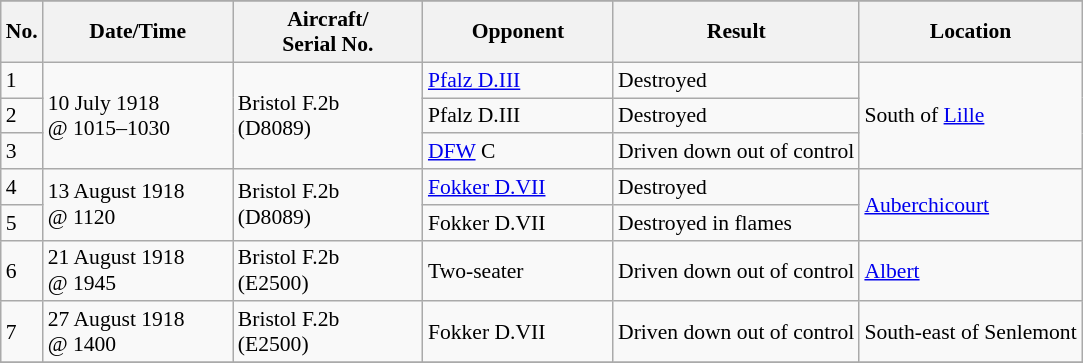<table class="wikitable" style="font-size:90%;">
<tr>
</tr>
<tr>
<th>No.</th>
<th width="120">Date/Time</th>
<th width="120">Aircraft/<br>Serial No.</th>
<th width="120">Opponent</th>
<th>Result</th>
<th>Location</th>
</tr>
<tr>
<td>1</td>
<td rowspan="3">10 July 1918<br>@ 1015–1030</td>
<td rowspan="3">Bristol F.2b<br>(D8089)</td>
<td><a href='#'>Pfalz D.III</a></td>
<td>Destroyed</td>
<td rowspan="3">South of <a href='#'>Lille</a></td>
</tr>
<tr>
<td>2</td>
<td>Pfalz D.III</td>
<td>Destroyed</td>
</tr>
<tr>
<td>3</td>
<td><a href='#'>DFW</a> C</td>
<td>Driven down out of control</td>
</tr>
<tr>
<td>4</td>
<td rowspan="2">13 August 1918<br>@ 1120</td>
<td rowspan="2">Bristol F.2b<br>(D8089)</td>
<td><a href='#'>Fokker D.VII</a></td>
<td>Destroyed</td>
<td rowspan="2"><a href='#'>Auberchicourt</a></td>
</tr>
<tr>
<td>5</td>
<td>Fokker D.VII</td>
<td>Destroyed in flames</td>
</tr>
<tr>
<td>6</td>
<td>21 August 1918<br>@ 1945</td>
<td>Bristol F.2b<br>(E2500)</td>
<td>Two-seater</td>
<td>Driven down out of control</td>
<td><a href='#'>Albert</a></td>
</tr>
<tr>
<td>7</td>
<td>27 August 1918<br>@ 1400</td>
<td>Bristol F.2b<br>(E2500)</td>
<td>Fokker D.VII</td>
<td>Driven down out of control</td>
<td>South-east of Senlemont</td>
</tr>
<tr>
</tr>
</table>
